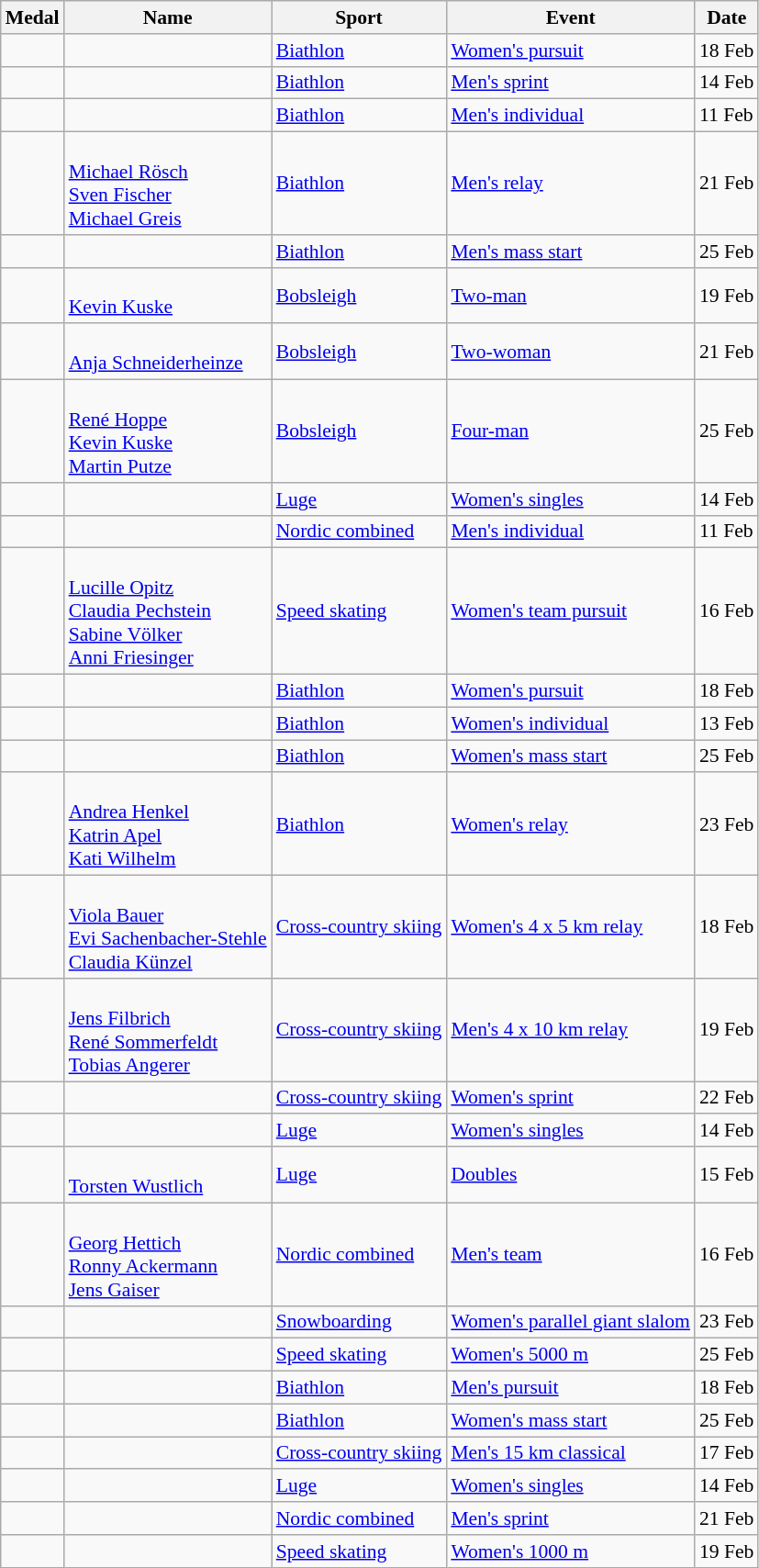<table class="wikitable sortable" style="font-size:90%">
<tr>
<th>Medal</th>
<th>Name</th>
<th>Sport</th>
<th>Event</th>
<th>Date</th>
</tr>
<tr>
<td></td>
<td></td>
<td><a href='#'>Biathlon</a></td>
<td><a href='#'>Women's pursuit</a></td>
<td>18 Feb</td>
</tr>
<tr>
<td></td>
<td></td>
<td><a href='#'>Biathlon</a></td>
<td><a href='#'>Men's sprint</a></td>
<td>14 Feb</td>
</tr>
<tr>
<td></td>
<td></td>
<td><a href='#'>Biathlon</a></td>
<td><a href='#'>Men's individual</a></td>
<td>11 Feb</td>
</tr>
<tr>
<td></td>
<td><br><a href='#'>Michael Rösch</a><br><a href='#'>Sven Fischer</a><br><a href='#'>Michael Greis</a></td>
<td><a href='#'>Biathlon</a></td>
<td><a href='#'>Men's relay</a></td>
<td>21 Feb</td>
</tr>
<tr>
<td></td>
<td></td>
<td><a href='#'>Biathlon</a></td>
<td><a href='#'>Men's mass start</a></td>
<td>25 Feb</td>
</tr>
<tr>
<td></td>
<td> <br><a href='#'>Kevin Kuske</a></td>
<td><a href='#'>Bobsleigh</a></td>
<td><a href='#'>Two-man</a></td>
<td>19 Feb</td>
</tr>
<tr>
<td></td>
<td> <br><a href='#'>Anja Schneiderheinze</a></td>
<td><a href='#'>Bobsleigh</a></td>
<td><a href='#'>Two-woman</a></td>
<td>21 Feb</td>
</tr>
<tr>
<td></td>
<td> <br><a href='#'>René Hoppe</a><br> <a href='#'>Kevin Kuske</a><br><a href='#'>Martin Putze</a></td>
<td><a href='#'>Bobsleigh</a></td>
<td><a href='#'>Four-man</a></td>
<td>25 Feb</td>
</tr>
<tr>
<td></td>
<td></td>
<td><a href='#'>Luge</a></td>
<td><a href='#'>Women's singles</a></td>
<td>14 Feb</td>
</tr>
<tr>
<td></td>
<td></td>
<td><a href='#'>Nordic combined</a></td>
<td><a href='#'>Men's individual</a></td>
<td>11 Feb</td>
</tr>
<tr>
<td></td>
<td> <br><a href='#'>Lucille Opitz</a><br><a href='#'>Claudia Pechstein</a><br><a href='#'>Sabine Völker</a><br><a href='#'>Anni Friesinger</a></td>
<td><a href='#'>Speed skating</a></td>
<td><a href='#'>Women's team pursuit</a></td>
<td>16 Feb</td>
</tr>
<tr>
<td></td>
<td></td>
<td><a href='#'>Biathlon</a></td>
<td><a href='#'>Women's pursuit</a></td>
<td>18 Feb</td>
</tr>
<tr>
<td></td>
<td></td>
<td><a href='#'>Biathlon</a></td>
<td><a href='#'>Women's individual</a></td>
<td>13 Feb</td>
</tr>
<tr>
<td></td>
<td></td>
<td><a href='#'>Biathlon</a></td>
<td><a href='#'>Women's mass start</a></td>
<td>25 Feb</td>
</tr>
<tr>
<td></td>
<td> <br><a href='#'>Andrea Henkel</a><br><a href='#'>Katrin Apel</a><br><a href='#'>Kati Wilhelm</a></td>
<td><a href='#'>Biathlon</a></td>
<td><a href='#'>Women's relay</a></td>
<td>23 Feb</td>
</tr>
<tr>
<td></td>
<td> <br><a href='#'>Viola Bauer</a><br><a href='#'>Evi Sachenbacher-Stehle</a> <br><a href='#'>Claudia Künzel</a></td>
<td><a href='#'>Cross-country skiing</a></td>
<td><a href='#'>Women's 4 x 5 km relay</a></td>
<td>18 Feb</td>
</tr>
<tr>
<td></td>
<td> <br><a href='#'>Jens Filbrich</a><br><a href='#'>René Sommerfeldt</a><br><a href='#'>Tobias Angerer</a></td>
<td><a href='#'>Cross-country skiing</a></td>
<td><a href='#'>Men's 4 x 10 km relay</a></td>
<td>19 Feb</td>
</tr>
<tr>
<td></td>
<td></td>
<td><a href='#'>Cross-country skiing</a></td>
<td><a href='#'>Women's sprint</a></td>
<td>22 Feb</td>
</tr>
<tr>
<td></td>
<td></td>
<td><a href='#'>Luge</a></td>
<td><a href='#'>Women's singles</a></td>
<td>14 Feb</td>
</tr>
<tr>
<td></td>
<td><br><a href='#'>Torsten Wustlich</a></td>
<td><a href='#'>Luge</a></td>
<td><a href='#'>Doubles</a></td>
<td>15 Feb</td>
</tr>
<tr>
<td></td>
<td> <br><a href='#'>Georg Hettich</a><br><a href='#'>Ronny Ackermann</a><br><a href='#'>Jens Gaiser</a></td>
<td><a href='#'>Nordic combined</a></td>
<td><a href='#'>Men's team</a></td>
<td>16 Feb</td>
</tr>
<tr>
<td></td>
<td></td>
<td><a href='#'>Snowboarding</a></td>
<td><a href='#'>Women's parallel giant slalom</a></td>
<td>23 Feb</td>
</tr>
<tr>
<td></td>
<td></td>
<td><a href='#'>Speed skating</a></td>
<td><a href='#'>Women's 5000 m</a></td>
<td>25 Feb</td>
</tr>
<tr>
<td></td>
<td></td>
<td><a href='#'>Biathlon</a></td>
<td><a href='#'>Men's pursuit</a></td>
<td>18 Feb</td>
</tr>
<tr>
<td></td>
<td></td>
<td><a href='#'>Biathlon</a></td>
<td><a href='#'>Women's mass start</a></td>
<td>25 Feb</td>
</tr>
<tr>
<td></td>
<td></td>
<td><a href='#'>Cross-country skiing</a></td>
<td><a href='#'>Men's 15 km classical</a></td>
<td>17 Feb</td>
</tr>
<tr>
<td></td>
<td></td>
<td><a href='#'>Luge</a></td>
<td><a href='#'>Women's singles</a></td>
<td>14 Feb</td>
</tr>
<tr>
<td></td>
<td></td>
<td><a href='#'>Nordic combined</a></td>
<td><a href='#'>Men's sprint</a></td>
<td>21 Feb</td>
</tr>
<tr>
<td></td>
<td></td>
<td><a href='#'>Speed skating</a></td>
<td><a href='#'>Women's 1000 m</a></td>
<td>19 Feb</td>
</tr>
</table>
